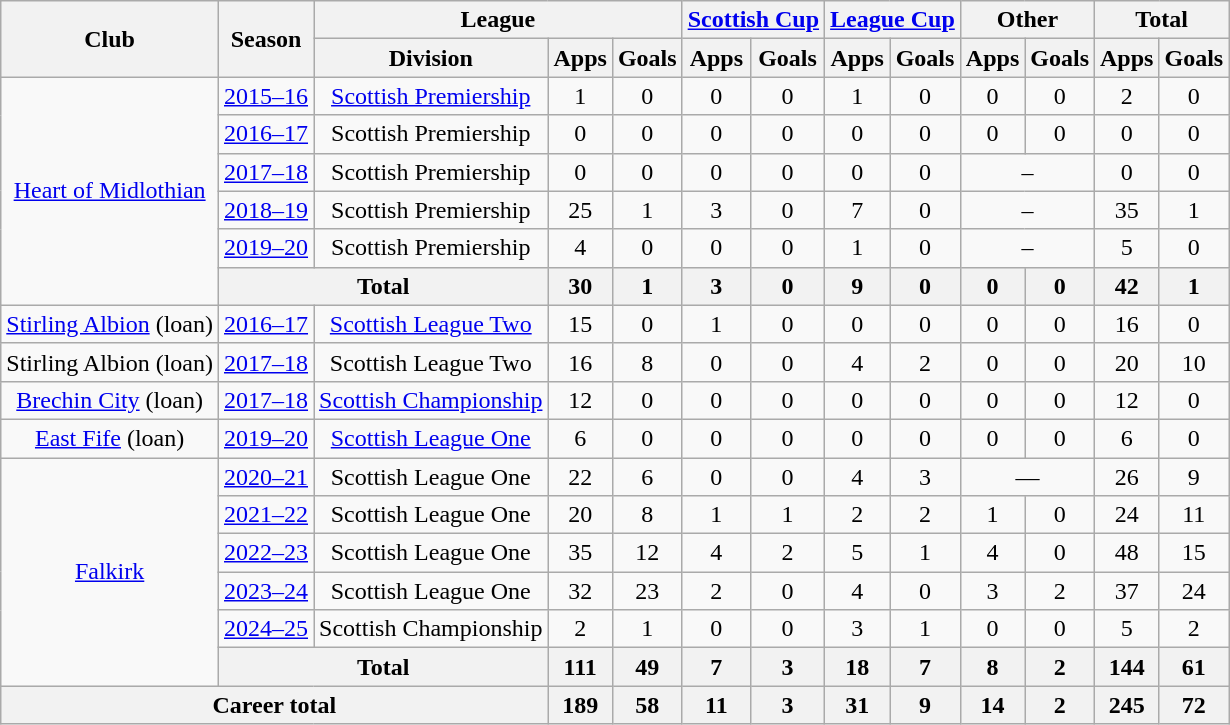<table class="wikitable" style="text-align:center">
<tr>
<th rowspan=2>Club</th>
<th rowspan=2>Season</th>
<th colspan=3>League</th>
<th colspan=2><a href='#'>Scottish Cup</a></th>
<th colspan=2><a href='#'>League Cup</a></th>
<th colspan=2>Other</th>
<th colspan=2>Total</th>
</tr>
<tr>
<th>Division</th>
<th>Apps</th>
<th>Goals</th>
<th>Apps</th>
<th>Goals</th>
<th>Apps</th>
<th>Goals</th>
<th>Apps</th>
<th>Goals</th>
<th>Apps</th>
<th>Goals</th>
</tr>
<tr>
<td rowspan="6"><a href='#'>Heart of Midlothian</a></td>
<td><a href='#'>2015–16</a></td>
<td><a href='#'>Scottish Premiership</a></td>
<td>1</td>
<td>0</td>
<td>0</td>
<td>0</td>
<td>1</td>
<td>0</td>
<td>0</td>
<td>0</td>
<td>2</td>
<td>0</td>
</tr>
<tr>
<td><a href='#'>2016–17</a></td>
<td>Scottish Premiership</td>
<td>0</td>
<td>0</td>
<td>0</td>
<td>0</td>
<td>0</td>
<td>0</td>
<td>0</td>
<td>0</td>
<td>0</td>
<td>0</td>
</tr>
<tr>
<td><a href='#'>2017–18</a></td>
<td>Scottish Premiership</td>
<td>0</td>
<td>0</td>
<td>0</td>
<td>0</td>
<td>0</td>
<td>0</td>
<td colspan="2">–</td>
<td>0</td>
<td>0</td>
</tr>
<tr>
<td><a href='#'>2018–19</a></td>
<td>Scottish Premiership</td>
<td>25</td>
<td>1</td>
<td>3</td>
<td>0</td>
<td>7</td>
<td>0</td>
<td colspan="2">–</td>
<td>35</td>
<td>1</td>
</tr>
<tr>
<td><a href='#'>2019–20</a></td>
<td>Scottish Premiership</td>
<td>4</td>
<td>0</td>
<td>0</td>
<td>0</td>
<td>1</td>
<td>0</td>
<td colspan="2">–</td>
<td>5</td>
<td>0</td>
</tr>
<tr>
<th colspan=2>Total</th>
<th>30</th>
<th>1</th>
<th>3</th>
<th>0</th>
<th>9</th>
<th>0</th>
<th>0</th>
<th>0</th>
<th>42</th>
<th>1</th>
</tr>
<tr>
<td><a href='#'>Stirling Albion</a> (loan)</td>
<td><a href='#'>2016–17</a></td>
<td><a href='#'>Scottish League Two</a></td>
<td>15</td>
<td>0</td>
<td>1</td>
<td>0</td>
<td>0</td>
<td>0</td>
<td>0</td>
<td>0</td>
<td>16</td>
<td>0</td>
</tr>
<tr>
<td>Stirling Albion (loan)</td>
<td><a href='#'>2017–18</a></td>
<td>Scottish League Two</td>
<td>16</td>
<td>8</td>
<td>0</td>
<td>0</td>
<td>4</td>
<td>2</td>
<td>0</td>
<td>0</td>
<td>20</td>
<td>10</td>
</tr>
<tr>
<td><a href='#'>Brechin City</a> (loan)</td>
<td><a href='#'>2017–18</a></td>
<td><a href='#'>Scottish Championship</a></td>
<td>12</td>
<td>0</td>
<td>0</td>
<td>0</td>
<td>0</td>
<td>0</td>
<td>0</td>
<td>0</td>
<td>12</td>
<td>0</td>
</tr>
<tr>
<td><a href='#'>East Fife</a> (loan)</td>
<td><a href='#'>2019–20</a></td>
<td><a href='#'>Scottish League One</a></td>
<td>6</td>
<td>0</td>
<td>0</td>
<td>0</td>
<td>0</td>
<td>0</td>
<td>0</td>
<td>0</td>
<td>6</td>
<td>0</td>
</tr>
<tr>
<td rowspan="6"><a href='#'>Falkirk</a></td>
<td><a href='#'>2020–21</a></td>
<td>Scottish League One</td>
<td>22</td>
<td>6</td>
<td>0</td>
<td>0</td>
<td>4</td>
<td>3</td>
<td colspan="2">—</td>
<td>26</td>
<td>9</td>
</tr>
<tr>
<td><a href='#'>2021–22</a></td>
<td>Scottish League One</td>
<td>20</td>
<td>8</td>
<td>1</td>
<td>1</td>
<td>2</td>
<td>2</td>
<td>1</td>
<td>0</td>
<td>24</td>
<td>11</td>
</tr>
<tr>
<td><a href='#'>2022–23</a></td>
<td>Scottish League One</td>
<td>35</td>
<td>12</td>
<td>4</td>
<td>2</td>
<td>5</td>
<td>1</td>
<td>4</td>
<td>0</td>
<td>48</td>
<td>15</td>
</tr>
<tr>
<td><a href='#'>2023–24</a></td>
<td>Scottish League One</td>
<td>32</td>
<td>23</td>
<td>2</td>
<td>0</td>
<td>4</td>
<td>0</td>
<td>3</td>
<td>2</td>
<td>37</td>
<td>24</td>
</tr>
<tr>
<td><a href='#'>2024–25</a></td>
<td>Scottish Championship</td>
<td>2</td>
<td>1</td>
<td>0</td>
<td>0</td>
<td>3</td>
<td>1</td>
<td>0</td>
<td>0</td>
<td>5</td>
<td>2</td>
</tr>
<tr>
<th colspan="2">Total</th>
<th>111</th>
<th>49</th>
<th>7</th>
<th>3</th>
<th>18</th>
<th>7</th>
<th>8</th>
<th>2</th>
<th>144</th>
<th>61</th>
</tr>
<tr>
<th colspan="3">Career total</th>
<th>189</th>
<th>58</th>
<th>11</th>
<th>3</th>
<th>31</th>
<th>9</th>
<th>14</th>
<th>2</th>
<th>245</th>
<th>72</th>
</tr>
</table>
